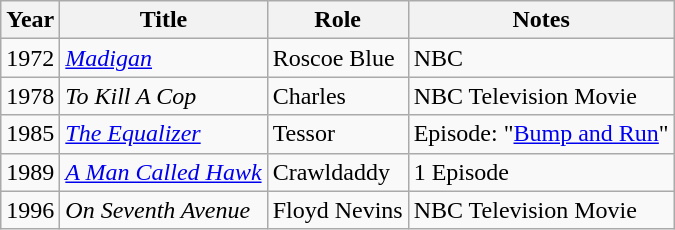<table class="wikitable sortable">
<tr>
<th scope="col">Year</th>
<th scope="col">Title</th>
<th scope="col">Role</th>
<th scope="col" class="unsortable">Notes</th>
</tr>
<tr>
<td>1972</td>
<td><em><a href='#'>Madigan</a></em></td>
<td>Roscoe Blue</td>
<td>NBC</td>
</tr>
<tr>
<td>1978</td>
<td><em>To Kill A Cop</em></td>
<td>Charles</td>
<td>NBC Television Movie</td>
</tr>
<tr>
<td>1985</td>
<td><em><a href='#'>The Equalizer</a></em></td>
<td>Tessor</td>
<td>Episode: "<a href='#'>Bump and Run</a>"</td>
</tr>
<tr>
<td>1989</td>
<td><em><a href='#'>A Man Called Hawk</a></em></td>
<td>Crawldaddy</td>
<td>1 Episode</td>
</tr>
<tr>
<td>1996</td>
<td><em>On Seventh Avenue</em></td>
<td>Floyd Nevins</td>
<td>NBC Television Movie</td>
</tr>
</table>
